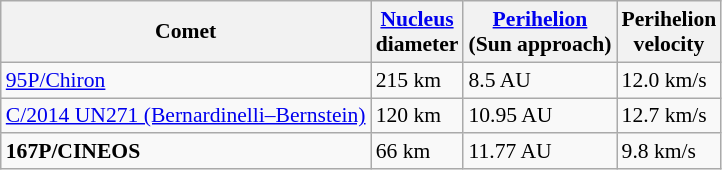<table class="wikitable sortable" style="font-size: 0.9em;">
<tr>
<th>Comet</th>
<th><a href='#'>Nucleus</a><br>diameter</th>
<th><a href='#'>Perihelion</a><br>(Sun approach)</th>
<th>Perihelion<br>velocity</th>
</tr>
<tr>
<td><a href='#'>95P/Chiron</a></td>
<td>215 km</td>
<td>8.5 AU</td>
<td>12.0 km/s</td>
</tr>
<tr>
<td><a href='#'>C/2014 UN271 (Bernardinelli–Bernstein)</a></td>
<td>120 km</td>
<td>10.95 AU</td>
<td>12.7 km/s</td>
</tr>
<tr>
<td><strong>167P/CINEOS</strong></td>
<td>66 km</td>
<td>11.77 AU</td>
<td>9.8 km/s</td>
</tr>
</table>
